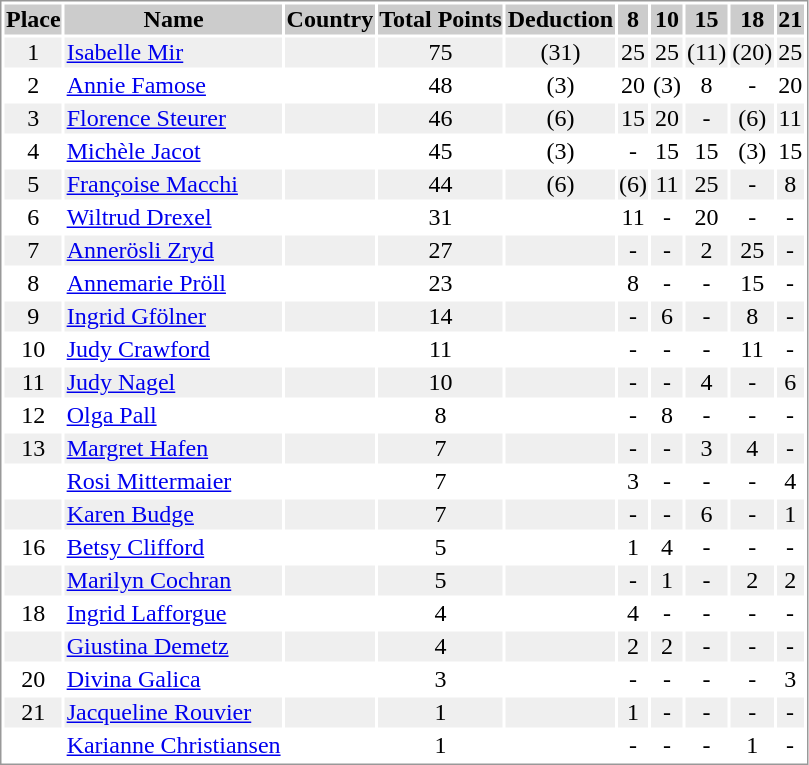<table border="0" style="border: 1px solid #999; background-color:#FFFFFF; text-align:center">
<tr align="center" bgcolor="#CCCCCC">
<th>Place</th>
<th>Name</th>
<th>Country</th>
<th>Total Points</th>
<th>Deduction</th>
<th>8</th>
<th>10</th>
<th>15</th>
<th>18</th>
<th>21</th>
</tr>
<tr bgcolor="#EFEFEF">
<td>1</td>
<td align="left"><a href='#'>Isabelle Mir</a></td>
<td align="left"></td>
<td>75</td>
<td>(31)</td>
<td>25</td>
<td>25</td>
<td>(11)</td>
<td>(20)</td>
<td>25</td>
</tr>
<tr>
<td>2</td>
<td align="left"><a href='#'>Annie Famose</a></td>
<td align="left"></td>
<td>48</td>
<td>(3)</td>
<td>20</td>
<td>(3)</td>
<td>8</td>
<td>-</td>
<td>20</td>
</tr>
<tr bgcolor="#EFEFEF">
<td>3</td>
<td align="left"><a href='#'>Florence Steurer</a></td>
<td align="left"></td>
<td>46</td>
<td>(6)</td>
<td>15</td>
<td>20</td>
<td>-</td>
<td>(6)</td>
<td>11</td>
</tr>
<tr>
<td>4</td>
<td align="left"><a href='#'>Michèle Jacot</a></td>
<td align="left"></td>
<td>45</td>
<td>(3)</td>
<td>-</td>
<td>15</td>
<td>15</td>
<td>(3)</td>
<td>15</td>
</tr>
<tr bgcolor="#EFEFEF">
<td>5</td>
<td align="left"><a href='#'>Françoise Macchi</a></td>
<td align="left"></td>
<td>44</td>
<td>(6)</td>
<td>(6)</td>
<td>11</td>
<td>25</td>
<td>-</td>
<td>8</td>
</tr>
<tr>
<td>6</td>
<td align="left"><a href='#'>Wiltrud Drexel</a></td>
<td align="left"></td>
<td>31</td>
<td></td>
<td>11</td>
<td>-</td>
<td>20</td>
<td>-</td>
<td>-</td>
</tr>
<tr bgcolor="#EFEFEF">
<td>7</td>
<td align="left"><a href='#'>Annerösli Zryd</a></td>
<td align="left"></td>
<td>27</td>
<td></td>
<td>-</td>
<td>-</td>
<td>2</td>
<td>25</td>
<td>-</td>
</tr>
<tr>
<td>8</td>
<td align="left"><a href='#'>Annemarie Pröll</a></td>
<td align="left"></td>
<td>23</td>
<td></td>
<td>8</td>
<td>-</td>
<td>-</td>
<td>15</td>
<td>-</td>
</tr>
<tr bgcolor="#EFEFEF">
<td>9</td>
<td align="left"><a href='#'>Ingrid Gfölner</a></td>
<td align="left"></td>
<td>14</td>
<td></td>
<td>-</td>
<td>6</td>
<td>-</td>
<td>8</td>
<td>-</td>
</tr>
<tr>
<td>10</td>
<td align="left"><a href='#'>Judy Crawford</a></td>
<td align="left"></td>
<td>11</td>
<td></td>
<td>-</td>
<td>-</td>
<td>-</td>
<td>11</td>
<td>-</td>
</tr>
<tr bgcolor="#EFEFEF">
<td>11</td>
<td align="left"><a href='#'>Judy Nagel</a></td>
<td align="left"></td>
<td>10</td>
<td></td>
<td>-</td>
<td>-</td>
<td>4</td>
<td>-</td>
<td>6</td>
</tr>
<tr>
<td>12</td>
<td align="left"><a href='#'>Olga Pall</a></td>
<td align="left"></td>
<td>8</td>
<td></td>
<td>-</td>
<td>8</td>
<td>-</td>
<td>-</td>
<td>-</td>
</tr>
<tr bgcolor="#EFEFEF">
<td>13</td>
<td align="left"><a href='#'>Margret Hafen</a></td>
<td align="left"></td>
<td>7</td>
<td></td>
<td>-</td>
<td>-</td>
<td>3</td>
<td>4</td>
<td>-</td>
</tr>
<tr>
<td></td>
<td align="left"><a href='#'>Rosi Mittermaier</a></td>
<td align="left"></td>
<td>7</td>
<td></td>
<td>3</td>
<td>-</td>
<td>-</td>
<td>-</td>
<td>4</td>
</tr>
<tr bgcolor="#EFEFEF">
<td></td>
<td align="left"><a href='#'>Karen Budge</a></td>
<td align="left"></td>
<td>7</td>
<td></td>
<td>-</td>
<td>-</td>
<td>6</td>
<td>-</td>
<td>1</td>
</tr>
<tr>
<td>16</td>
<td align="left"><a href='#'>Betsy Clifford</a></td>
<td align="left"></td>
<td>5</td>
<td></td>
<td>1</td>
<td>4</td>
<td>-</td>
<td>-</td>
<td>-</td>
</tr>
<tr bgcolor="#EFEFEF">
<td></td>
<td align="left"><a href='#'>Marilyn Cochran</a></td>
<td align="left"></td>
<td>5</td>
<td></td>
<td>-</td>
<td>1</td>
<td>-</td>
<td>2</td>
<td>2</td>
</tr>
<tr>
<td>18</td>
<td align="left"><a href='#'>Ingrid Lafforgue</a></td>
<td align="left"></td>
<td>4</td>
<td></td>
<td>4</td>
<td>-</td>
<td>-</td>
<td>-</td>
<td>-</td>
</tr>
<tr bgcolor="#EFEFEF">
<td></td>
<td align="left"><a href='#'>Giustina Demetz</a></td>
<td align="left"></td>
<td>4</td>
<td></td>
<td>2</td>
<td>2</td>
<td>-</td>
<td>-</td>
<td>-</td>
</tr>
<tr>
<td>20</td>
<td align="left"><a href='#'>Divina Galica</a></td>
<td align="left"></td>
<td>3</td>
<td></td>
<td>-</td>
<td>-</td>
<td>-</td>
<td>-</td>
<td>3</td>
</tr>
<tr bgcolor="#EFEFEF">
<td>21</td>
<td align="left"><a href='#'>Jacqueline Rouvier</a></td>
<td align="left"></td>
<td>1</td>
<td></td>
<td>1</td>
<td>-</td>
<td>-</td>
<td>-</td>
<td>-</td>
</tr>
<tr>
<td></td>
<td align="left"><a href='#'>Karianne Christiansen</a></td>
<td align="left"></td>
<td>1</td>
<td></td>
<td>-</td>
<td>-</td>
<td>-</td>
<td>1</td>
<td>-</td>
</tr>
</table>
